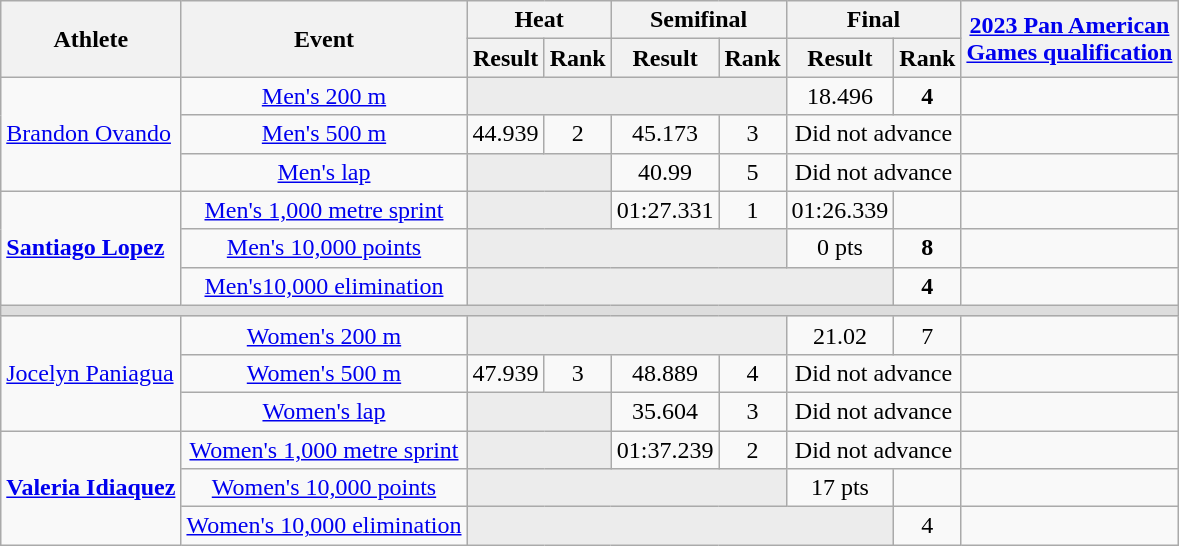<table class="wikitable">
<tr>
<th rowspan="2">Athlete</th>
<th rowspan="2">Event</th>
<th colspan="2">Heat</th>
<th colspan="2">Semifinal</th>
<th colspan="2">Final</th>
<th rowspan="2"><a href='#'>2023 Pan American <br> Games qualification</a></th>
</tr>
<tr>
<th>Result</th>
<th>Rank</th>
<th>Result</th>
<th>Rank</th>
<th>Result</th>
<th>Rank</th>
</tr>
<tr align="center">
<td rowspan="3" style="white-space: nowrap;" align="left"><a href='#'>Brandon Ovando</a></td>
<td><a href='#'>Men's 200 m</a></td>
<td style="background: #ECECEC; vertical-align: middle; text-align: center; " class="table-cast" colspan="4"></td>
<td>18.496</td>
<td><strong>4</strong></td>
<td></td>
</tr>
<tr align="center">
<td><a href='#'>Men's 500 m</a></td>
<td>44.939</td>
<td>2</td>
<td>45.173</td>
<td>3</td>
<td colspan="2">Did not advance</td>
<td></td>
</tr>
<tr align="center">
<td><a href='#'>Men's lap</a></td>
<td style="background: #ECECEC; vertical-align: middle; text-align: center; " class="table-cast" colspan="2"></td>
<td>40.99</td>
<td>5</td>
<td colspan="2">Did not advance</td>
<td></td>
</tr>
<tr align="center">
<td rowspan="3" style="white-space: nowrap;" align="left"><a href='#'><strong>Santiago Lopez</strong></a></td>
<td><a href='#'>Men's 1,000 metre sprint</a></td>
<td style="background: #ECECEC; vertical-align: middle; text-align: center; " class="table-cast" colspan="2"></td>
<td>01:27.331</td>
<td>1</td>
<td>01:26.339</td>
<td></td>
<td></td>
</tr>
<tr align="center">
<td><a href='#'>Men's 10,000 points</a></td>
<td style="background: #ECECEC; vertical-align: middle; text-align: center; " class="table-cast" colspan="4"></td>
<td>0 pts</td>
<td><strong>8</strong></td>
<td></td>
</tr>
<tr align="center">
<td><a href='#'>Men's10,000 elimination</a></td>
<td style="background: #ECECEC; vertical-align: middle; text-align: center; " class="table-cast" colspan="5"></td>
<td><strong>4</strong></td>
<td></td>
</tr>
<tr bgcolor=#ddd>
<td colspan=9></td>
</tr>
<tr align="center">
<td rowspan="3" style="white-space: nowrap;" align="left"><a href='#'>Jocelyn Paniagua</a></td>
<td><a href='#'>Women's 200 m</a></td>
<td style="background: #ECECEC; vertical-align: middle; text-align: center; " class="table-cast" colspan="4"></td>
<td>21.02</td>
<td>7</td>
<td></td>
</tr>
<tr align="center">
<td><a href='#'>Women's 500 m</a></td>
<td>47.939</td>
<td>3</td>
<td>48.889</td>
<td>4</td>
<td colspan="2">Did not advance</td>
<td></td>
</tr>
<tr align="center">
<td><a href='#'>Women's lap</a></td>
<td style="background: #ECECEC; vertical-align: middle; text-align: center; " class="table-cast" colspan="2"></td>
<td>35.604</td>
<td>3</td>
<td colspan="2">Did not advance</td>
<td></td>
</tr>
<tr align="center">
<td rowspan="3" style="white-space: nowrap;" align="left"><a href='#'><strong>Valeria Idiaquez</strong></a></td>
<td><a href='#'>Women's 1,000 metre sprint</a></td>
<td style="background: #ECECEC; vertical-align: middle; text-align: center; " class="table-cast" colspan="2"></td>
<td>01:37.239</td>
<td>2</td>
<td colspan="2">Did not advance</td>
<td></td>
</tr>
<tr align="center">
<td><a href='#'>Women's 10,000 points</a></td>
<td style="background: #ECECEC; vertical-align: middle; text-align: center; " class="table-cast" colspan="4"></td>
<td>17 pts</td>
<td></td>
<td></td>
</tr>
<tr align="center">
<td><a href='#'>Women's 10,000 elimination</a></td>
<td style="background: #ECECEC; vertical-align: middle; text-align: center; " class="table-cast" colspan="5"></td>
<td>4</td>
<td></td>
</tr>
</table>
